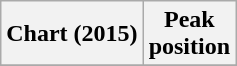<table class="wikitable sortable plainrowheaders" style="text-align:center">
<tr>
<th scope="col">Chart (2015)</th>
<th scope="col">Peak<br> position</th>
</tr>
<tr>
</tr>
</table>
